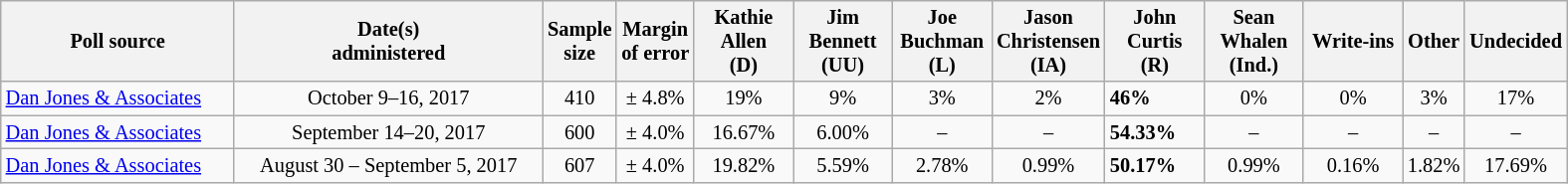<table class="wikitable" style="font-size:85%">
<tr>
<th style="width:150px;">Poll source</th>
<th style="width:200px;">Date(s)<br>administered</th>
<th>Sample<br>size</th>
<th>Margin<br>of error</th>
<th style="width:60px;">Kathie<br>Allen<br>(D)</th>
<th style="width:60px;">Jim<br>Bennett<br>(UU)</th>
<th style="width:60px;">Joe<br>Buchman<br>(L)</th>
<th style="width:60px;">Jason<br>Christensen<br>(IA)</th>
<th style="width:60px;">John<br>Curtis<br>(R)</th>
<th style="width:60px;">Sean<br>Whalen<br>(Ind.)</th>
<th style="width:60px;">Write-ins</th>
<th>Other</th>
<th>Undecided</th>
</tr>
<tr>
<td><a href='#'>Dan Jones & Associates</a></td>
<td align=center>October 9–16, 2017</td>
<td align=center>410</td>
<td align=center>± 4.8%</td>
<td align=center>19%</td>
<td align=center>9%</td>
<td align=center>3%</td>
<td align=center>2%</td>
<td><strong>46%</strong></td>
<td align=center>0%</td>
<td align=center>0%</td>
<td align=center>3%</td>
<td align=center>17%</td>
</tr>
<tr>
<td><a href='#'>Dan Jones & Associates</a></td>
<td align=center>September 14–20, 2017</td>
<td align=center>600</td>
<td align=center>± 4.0%</td>
<td align=center>16.67%</td>
<td align=center>6.00%</td>
<td align=center>–</td>
<td align=center>–</td>
<td><strong>54.33%</strong></td>
<td align=center>–</td>
<td align=center>–</td>
<td align=center>–</td>
<td align=center>–</td>
</tr>
<tr>
<td><a href='#'>Dan Jones & Associates</a></td>
<td align=center>August 30 – September 5, 2017</td>
<td align=center>607</td>
<td align=center>± 4.0%</td>
<td align=center>19.82%</td>
<td align=center>5.59%</td>
<td align=center>2.78%</td>
<td align=center>0.99%</td>
<td><strong>50.17%</strong></td>
<td align=center>0.99%</td>
<td align=center>0.16%</td>
<td align=center>1.82%</td>
<td align=center>17.69%</td>
</tr>
</table>
